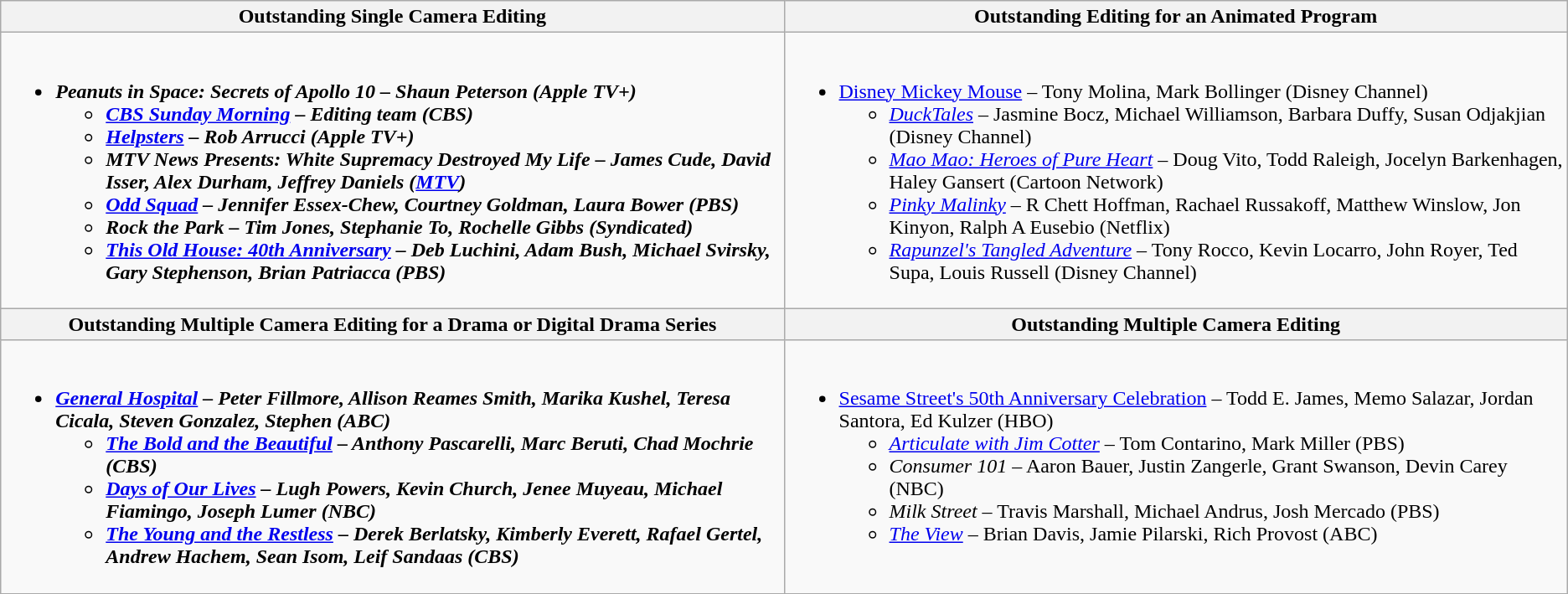<table class=wikitable>
<tr>
<th style="width:50%">Outstanding Single Camera Editing</th>
<th style="width:50%">Outstanding Editing for an Animated Program</th>
</tr>
<tr>
<td valign="top"><br><ul><li><strong><em>Peanuts in Space: Secrets of Apollo 10<em> – Shaun Peterson (Apple TV+)<strong><ul><li></em><a href='#'>CBS Sunday Morning</a><em> – Editing team  (CBS)</li><li></em><a href='#'>Helpsters</a><em> – Rob Arrucci (Apple TV+)</li><li></em>MTV News Presents: White Supremacy Destroyed My Life<em> – James Cude, David Isser, Alex Durham, Jeffrey Daniels (<a href='#'>MTV</a>)</li><li></em><a href='#'>Odd Squad</a><em> – Jennifer Essex-Chew, Courtney Goldman, Laura Bower (PBS)</li><li></em>Rock the Park<em> – Tim Jones, Stephanie To, Rochelle Gibbs (Syndicated)</li><li></em><a href='#'>This Old House: 40th Anniversary</a><em> – Deb Luchini, Adam Bush, Michael Svirsky, Gary Stephenson, Brian Patriacca (PBS)</li></ul></li></ul></td>
<td valign="top"><br><ul><li></em></strong><a href='#'>Disney Mickey Mouse</a></em> – Tony Molina, Mark Bollinger (Disney Channel)</strong><ul><li><em><a href='#'>DuckTales</a></em> – Jasmine Bocz, Michael Williamson, Barbara Duffy, Susan Odjakjian (Disney Channel)</li><li><em><a href='#'>Mao Mao: Heroes of Pure Heart</a></em> – Doug Vito, Todd Raleigh, Jocelyn Barkenhagen, Haley Gansert (Cartoon Network)</li><li><em><a href='#'>Pinky Malinky</a></em> – R Chett Hoffman, Rachael Russakoff, Matthew Winslow, Jon Kinyon, Ralph A Eusebio (Netflix)</li><li><em><a href='#'>Rapunzel's Tangled Adventure</a></em> – Tony Rocco, Kevin Locarro, John Royer, Ted Supa, Louis Russell (Disney Channel)</li></ul></li></ul></td>
</tr>
<tr>
<th style="width:50%">Outstanding Multiple Camera Editing for a Drama or Digital Drama Series</th>
<th style="width:50%">Outstanding Multiple Camera Editing</th>
</tr>
<tr>
<td valign="top"><br><ul><li><strong><em><a href='#'>General Hospital</a><em> – Peter Fillmore, Allison Reames Smith, Marika Kushel, Teresa Cicala, Steven Gonzalez, Stephen (ABC)<strong><ul><li></em><a href='#'>The Bold and the Beautiful</a><em> – Anthony Pascarelli, Marc Beruti, Chad Mochrie (CBS)</li><li></em><a href='#'>Days of Our Lives</a><em> – Lugh Powers, Kevin Church, Jenee Muyeau, Michael Fiamingo, Joseph Lumer (NBC)</li><li></em><a href='#'>The Young and the Restless</a><em> – Derek Berlatsky, Kimberly Everett, Rafael Gertel, Andrew Hachem, Sean Isom, Leif Sandaas (CBS)</li></ul></li></ul></td>
<td valign="top"><br><ul><li></em></strong><a href='#'>Sesame Street's 50th Anniversary Celebration</a></em> – Todd E. James, Memo Salazar, Jordan Santora, Ed Kulzer (HBO)</strong><ul><li><em><a href='#'>Articulate with Jim Cotter</a></em> – Tom Contarino, Mark Miller (PBS)</li><li><em>Consumer 101</em> – Aaron Bauer, Justin Zangerle, Grant Swanson, Devin Carey (NBC)</li><li><em>Milk Street</em> – Travis Marshall, Michael Andrus, Josh Mercado (PBS)</li><li><em><a href='#'>The View</a></em> – Brian Davis, Jamie Pilarski, Rich Provost (ABC)</li></ul></li></ul></td>
</tr>
<tr>
</tr>
</table>
